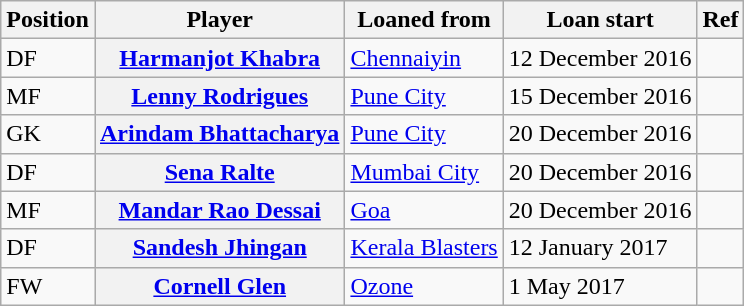<table class="wikitable plainrowheaders" style="text-align:center; text-align:left">
<tr>
<th>Position</th>
<th>Player</th>
<th>Loaned from</th>
<th>Loan start</th>
<th>Ref</th>
</tr>
<tr>
<td>DF</td>
<th scope="row"> <a href='#'>Harmanjot Khabra</a></th>
<td> <a href='#'>Chennaiyin</a></td>
<td>12 December 2016</td>
<td></td>
</tr>
<tr>
<td>MF</td>
<th scope="row"> <a href='#'>Lenny Rodrigues</a></th>
<td> <a href='#'>Pune City</a></td>
<td>15 December 2016</td>
<td></td>
</tr>
<tr>
<td>GK</td>
<th scope="row"> <a href='#'>Arindam Bhattacharya</a></th>
<td> <a href='#'>Pune City</a></td>
<td>20 December 2016</td>
<td></td>
</tr>
<tr>
<td>DF</td>
<th scope="row"> <a href='#'>Sena Ralte</a></th>
<td> <a href='#'>Mumbai City</a></td>
<td>20 December 2016</td>
<td></td>
</tr>
<tr>
<td>MF</td>
<th scope="row"> <a href='#'>Mandar Rao Dessai</a></th>
<td> <a href='#'>Goa</a></td>
<td>20 December 2016</td>
<td></td>
</tr>
<tr>
<td>DF</td>
<th scope="row"> <a href='#'>Sandesh Jhingan</a></th>
<td> <a href='#'>Kerala Blasters</a></td>
<td>12 January 2017</td>
<td></td>
</tr>
<tr>
<td>FW</td>
<th scope="row"> <a href='#'>Cornell Glen</a></th>
<td> <a href='#'>Ozone</a></td>
<td>1 May 2017</td>
<td></td>
</tr>
</table>
